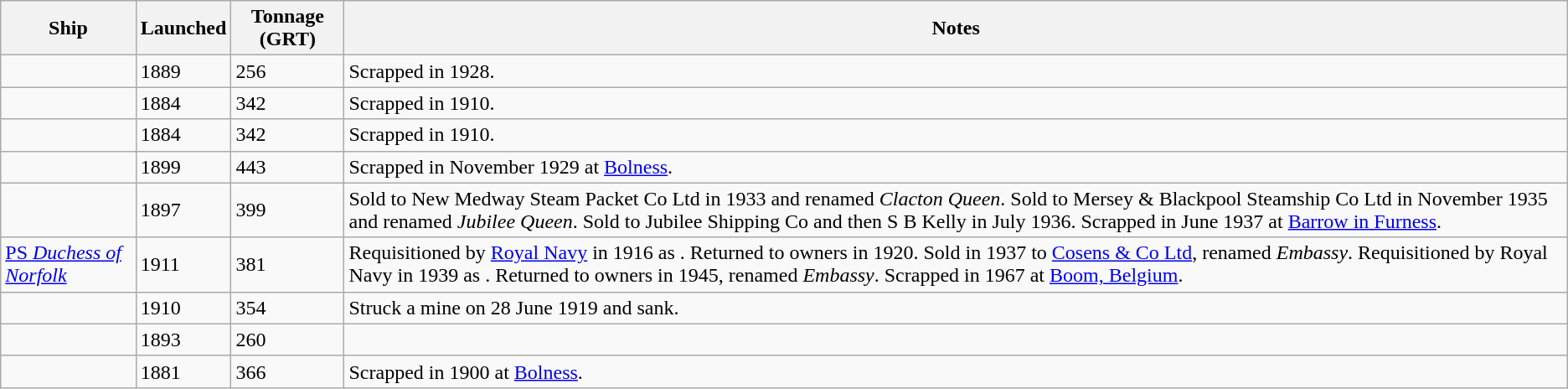<table class="wikitable">
<tr>
<th>Ship</th>
<th>Launched</th>
<th>Tonnage (GRT)</th>
<th>Notes</th>
</tr>
<tr>
<td></td>
<td>1889</td>
<td>256</td>
<td>Scrapped in 1928.</td>
</tr>
<tr>
<td></td>
<td>1884</td>
<td>342</td>
<td>Scrapped in 1910.</td>
</tr>
<tr>
<td></td>
<td>1884</td>
<td>342</td>
<td>Scrapped in 1910.</td>
</tr>
<tr>
<td></td>
<td>1899</td>
<td>443</td>
<td>Scrapped in November 1929 at <a href='#'>Bolness</a>.</td>
</tr>
<tr>
<td></td>
<td>1897</td>
<td>399</td>
<td>Sold to New Medway Steam Packet Co Ltd in 1933 and renamed <em>Clacton Queen</em>. Sold to Mersey & Blackpool Steamship Co Ltd in November 1935 and renamed <em>Jubilee Queen</em>. Sold to Jubilee Shipping Co and then S B Kelly in July 1936. Scrapped in June 1937 at <a href='#'>Barrow in Furness</a>.</td>
</tr>
<tr>
<td><a href='#'>PS <em>Duchess of Norfolk</em></a></td>
<td>1911</td>
<td>381</td>
<td>Requisitioned by <a href='#'>Royal Navy</a> in 1916 as . Returned to owners in 1920. Sold in 1937 to <a href='#'>Cosens & Co Ltd</a>, renamed <em>Embassy</em>. Requisitioned by Royal Navy in 1939 as . Returned to owners in 1945, renamed <em>Embassy</em>. Scrapped in 1967 at <a href='#'>Boom, Belgium</a>.</td>
</tr>
<tr>
<td></td>
<td>1910</td>
<td>354</td>
<td>Struck a mine on 28 June 1919 and sank.</td>
</tr>
<tr>
<td></td>
<td>1893</td>
<td>260</td>
<td></td>
</tr>
<tr>
<td></td>
<td>1881</td>
<td>366</td>
<td>Scrapped in 1900 at <a href='#'>Bolness</a>.</td>
</tr>
</table>
